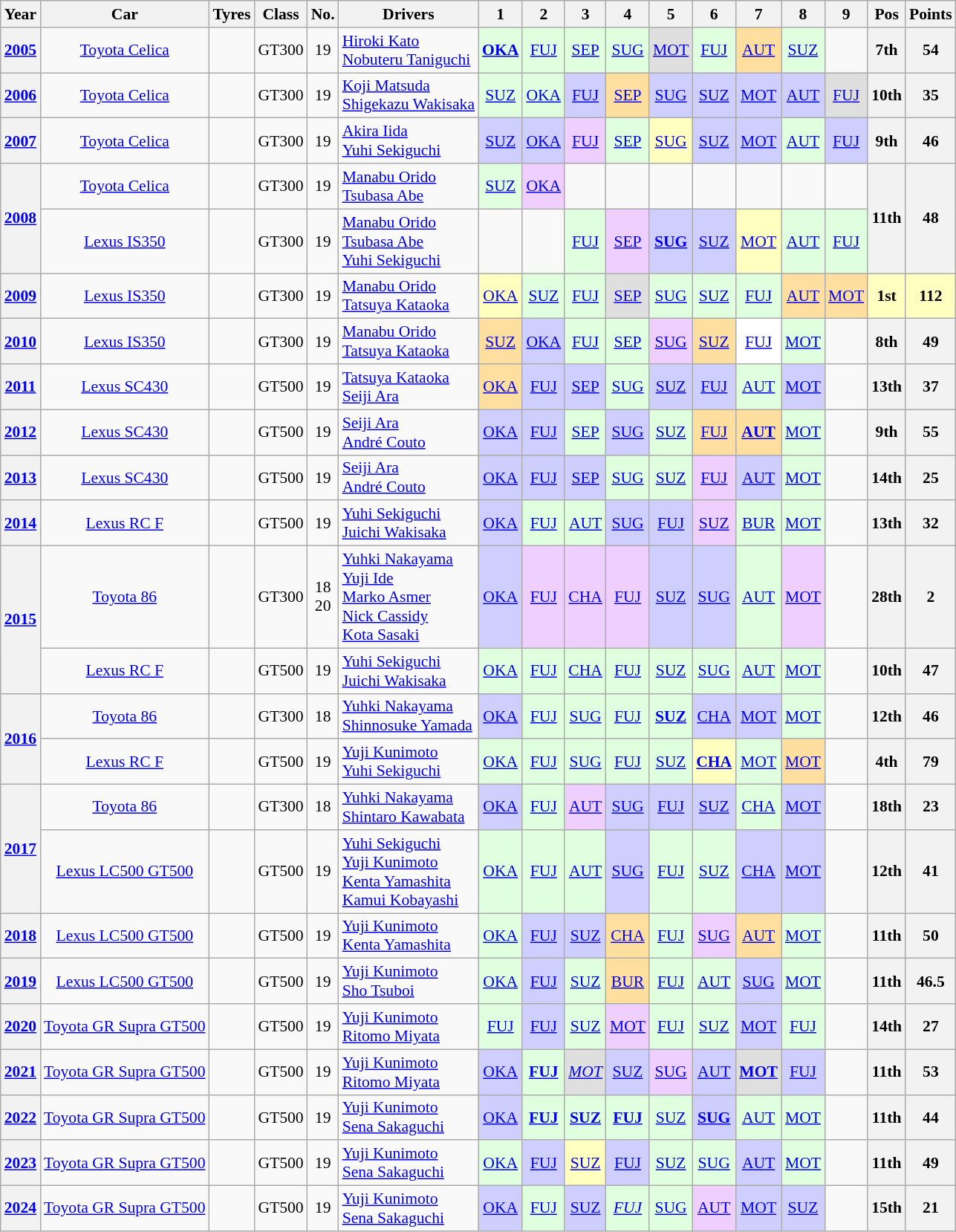<table class="wikitable" style="text-align:center; font-size:90%">
<tr>
<th>Year</th>
<th>Car</th>
<th>Tyres</th>
<th>Class</th>
<th>No.</th>
<th>Drivers</th>
<th>1</th>
<th>2</th>
<th>3</th>
<th>4</th>
<th>5</th>
<th>6</th>
<th>7</th>
<th>8</th>
<th>9</th>
<th>Pos</th>
<th>Points</th>
</tr>
<tr>
<th><a href='#'>2005</a></th>
<td><a href='#'>Toyota Celica</a></td>
<td></td>
<td>GT300</td>
<td>19</td>
<td align="left"> <a href='#'>Hiroki Kato</a><br> <a href='#'>Nobuteru Taniguchi</a></td>
<td style="background:#dfffdf;"><a href='#'><strong>OKA</strong></a><br></td>
<td style="background:#dfffdf;"><a href='#'>FUJ</a><br></td>
<td style="background:#dfffdf;"><a href='#'>SEP</a><br></td>
<td style="background:#dfffdf;"><a href='#'>SUG</a><br></td>
<td style="background:#dfdfdf;"><a href='#'>MOT</a><br></td>
<td style="background:#dfffdf;"><a href='#'>FUJ</a><br></td>
<td style="background:#ffdf9f;"><a href='#'>AUT</a><br></td>
<td style="background:#dfffdf;"><a href='#'>SUZ</a><br></td>
<td></td>
<th>7th</th>
<th>54</th>
</tr>
<tr>
<th><a href='#'>2006</a></th>
<td><a href='#'>Toyota Celica</a></td>
<td></td>
<td>GT300</td>
<td>19</td>
<td align="left"> <a href='#'>Koji Matsuda</a><br> <a href='#'>Shigekazu Wakisaka</a></td>
<td style="background:#dfffdf;"><a href='#'>SUZ</a><br></td>
<td style="background:#dfffdf;"><a href='#'>OKA</a><br></td>
<td style="background:#cfcfff;"><a href='#'>FUJ</a><br></td>
<td style="background:#ffdf9f;"><a href='#'>SEP</a><br></td>
<td style="background:#cfcfff;"><a href='#'>SUG</a><br></td>
<td style="background:#cfcfff;"><a href='#'>SUZ</a><br></td>
<td style="background:#cfcfff;"><a href='#'>MOT</a><br></td>
<td style="background:#cfcfff;"><a href='#'>AUT</a><br></td>
<td style="background:#dfdfdf;"><a href='#'>FUJ</a><br></td>
<th>10th</th>
<th>35</th>
</tr>
<tr>
<th><a href='#'>2007</a></th>
<td><a href='#'>Toyota Celica</a></td>
<td></td>
<td>GT300</td>
<td>19</td>
<td align="left"> <a href='#'>Akira Iida</a><br> <a href='#'>Yuhi Sekiguchi</a></td>
<td style="background:#cfcfff;"><a href='#'>SUZ</a><br></td>
<td style="background:#cfcfff;"><a href='#'>OKA</a><br></td>
<td style="background:#EFCFFF;"><a href='#'>FUJ</a><br></td>
<td style="background:#dfffdf;"><a href='#'>SEP</a><br></td>
<td style="background:#ffffbf;"><a href='#'>SUG</a><br></td>
<td style="background:#cfcfff;"><a href='#'>SUZ</a><br></td>
<td style="background:#cfcfff;"><a href='#'>MOT</a><br></td>
<td style="background:#dfffdf;"><a href='#'>AUT</a><br></td>
<td style="background:#cfcfff;"><a href='#'>FUJ</a><br></td>
<th>9th</th>
<th>46</th>
</tr>
<tr>
<th rowspan="2"><a href='#'>2008</a></th>
<td><a href='#'>Toyota Celica</a></td>
<td></td>
<td>GT300</td>
<td>19</td>
<td align="left"> <a href='#'>Manabu Orido</a><br> <a href='#'>Tsubasa Abe</a></td>
<td style="background:#dfffdf;"><a href='#'>SUZ</a><br></td>
<td style="background:#EFCFFF;"><a href='#'>OKA</a><br></td>
<td></td>
<td></td>
<td></td>
<td></td>
<td></td>
<td></td>
<td></td>
<th rowspan="2">11th</th>
<th rowspan="2">48</th>
</tr>
<tr>
<td><a href='#'>Lexus IS350</a></td>
<td></td>
<td>GT300</td>
<td>19</td>
<td align="left"> <a href='#'>Manabu Orido</a><br> <a href='#'>Tsubasa Abe</a><br> <a href='#'>Yuhi Sekiguchi</a></td>
<td></td>
<td></td>
<td style="background:#dfffdf;"><a href='#'>FUJ</a><br></td>
<td style="background:#EFCFFF;"><a href='#'>SEP</a><br></td>
<td style="background:#cfcfff;"><a href='#'><strong>SUG</strong></a><br></td>
<td style="background:#cfcfff;"><a href='#'>SUZ</a><br></td>
<td style="background:#ffffbf;"><a href='#'>MOT</a><br></td>
<td style="background:#dfffdf;"><a href='#'>AUT</a><br></td>
<td style="background:#dfffdf;"><a href='#'>FUJ</a><br></td>
</tr>
<tr>
<th><a href='#'>2009</a></th>
<td><a href='#'>Lexus IS350</a></td>
<td></td>
<td>GT300</td>
<td>19</td>
<td align="left"> <a href='#'>Manabu Orido</a><br> <a href='#'>Tatsuya Kataoka</a></td>
<td style="background:#ffffbf;"><a href='#'>OKA</a><br></td>
<td style="background:#dfffdf;"><a href='#'>SUZ</a><br></td>
<td style="background:#dfffdf;"><a href='#'>FUJ</a><br></td>
<td style="background:#dfdfdf;"><a href='#'>SEP</a><br></td>
<td style="background:#dfffdf;"><a href='#'>SUG</a><br></td>
<td style="background:#dfffdf;"><a href='#'>SUZ</a><br></td>
<td style="background:#dfffdf;"><a href='#'>FUJ</a><br></td>
<td style="background:#ffdf9f;"><a href='#'>AUT</a><br></td>
<td style="background:#ffdf9f;"><a href='#'>MOT</a><br></td>
<th style="background:#ffffbf;">1st</th>
<th style="background:#ffffbf;">112</th>
</tr>
<tr>
<th><a href='#'>2010</a></th>
<td><a href='#'>Lexus IS350</a></td>
<td></td>
<td>GT300</td>
<td>19</td>
<td align="left"> <a href='#'>Manabu Orido</a><br> <a href='#'>Tatsuya Kataoka</a></td>
<td style="background:#ffdf9f;"><a href='#'>SUZ</a><br></td>
<td style="background:#cfcfff;"><a href='#'>OKA</a><br></td>
<td style="background:#dfffdf;"><a href='#'>FUJ</a><br></td>
<td style="background:#dfffdf;"><a href='#'>SEP</a><br></td>
<td style="background:#efcfff;"><a href='#'>SUG</a><br></td>
<td style="background:#ffdf9f;"><a href='#'>SUZ</a><br></td>
<td style="background:#fff;"><a href='#'>FUJ</a><br></td>
<td style="background:#dfffdf;"><a href='#'>MOT</a><br></td>
<td></td>
<th>8th</th>
<th>49</th>
</tr>
<tr>
<th><a href='#'>2011</a></th>
<td><a href='#'>Lexus SC430</a></td>
<td></td>
<td>GT500</td>
<td>19</td>
<td align="left"><a href='#'>Tatsuya Kataoka</a><br> <a href='#'>Seiji Ara</a></td>
<td style="background:#ffdf9f;"><a href='#'>OKA</a><br></td>
<td style="background:#cfcfff;"><a href='#'>FUJ</a><br></td>
<td style="background:#cfcfff;"><a href='#'>SEP</a><br></td>
<td style="background:#dfffdf;"><a href='#'>SUG</a><br></td>
<td style="background:#cfcfff;"><a href='#'>SUZ</a><br></td>
<td style="background:#cfcfff;"><a href='#'>FUJ</a><br></td>
<td style="background:#dfffdf;"><a href='#'>AUT</a><br></td>
<td style="background:#cfcfff;"><a href='#'>MOT</a><br></td>
<td></td>
<th>13th</th>
<th>37</th>
</tr>
<tr>
<th><a href='#'>2012</a></th>
<td><a href='#'>Lexus SC430</a></td>
<td></td>
<td>GT500</td>
<td>19</td>
<td align="left"> <a href='#'>Seiji Ara</a><br> <a href='#'>André Couto</a></td>
<td style="background:#cfcfff;"><a href='#'>OKA</a><br></td>
<td style="background:#cfcfff;"><a href='#'>FUJ</a><br></td>
<td style="background:#dfffdf;"><a href='#'>SEP</a><br></td>
<td style="background:#cfcfff;"><a href='#'>SUG</a><br></td>
<td style="background:#dfffdf;"><a href='#'>SUZ</a><br></td>
<td style="background:#ffdf9f;"><a href='#'>FUJ</a><br></td>
<td style="background:#ffdf9f;"><a href='#'><strong>AUT</strong></a><br></td>
<td style="background:#dfffdf;"><a href='#'>MOT</a><br></td>
<td></td>
<th>9th</th>
<th>55</th>
</tr>
<tr>
<th><a href='#'>2013</a></th>
<td><a href='#'>Lexus SC430</a></td>
<td></td>
<td>GT500</td>
<td>19</td>
<td align="left"> <a href='#'>Seiji Ara</a><br> <a href='#'>André Couto</a></td>
<td style="background:#cfcfff;"><a href='#'>OKA</a><br></td>
<td style="background:#cfcfff;"><a href='#'>FUJ</a><br></td>
<td style="background:#cfcfff;"><a href='#'>SEP</a><br></td>
<td style="background:#dfffdf;"><a href='#'>SUG</a><br></td>
<td style="background:#dfffdf;"><a href='#'>SUZ</a><br></td>
<td style="background:#efcfff;"><a href='#'>FUJ</a><br></td>
<td style="background:#cfcfff;"><a href='#'>AUT</a><br></td>
<td style="background:#dfffdf;"><a href='#'>MOT</a><br></td>
<td></td>
<th>14th</th>
<th>25</th>
</tr>
<tr>
<th><a href='#'>2014</a></th>
<td><a href='#'>Lexus RC F</a></td>
<td></td>
<td>GT500</td>
<td>19</td>
<td align="left"> <a href='#'>Yuhi Sekiguchi</a><br> <a href='#'>Juichi Wakisaka</a></td>
<td style="background:#cfcfff;"><a href='#'>OKA</a><br></td>
<td style="background:#dfffdf;"><a href='#'>FUJ</a><br></td>
<td style="background:#dfffdf;"><a href='#'>AUT</a><br></td>
<td style="background:#cfcfff;"><a href='#'>SUG</a><br></td>
<td style="background:#cfcfff;"><a href='#'>FUJ</a><br></td>
<td style="background:#efcfff;"><a href='#'>SUZ</a><br></td>
<td style="background:#dfffdf;"><a href='#'>BUR</a><br></td>
<td style="background:#dfffdf;"><a href='#'>MOT</a><br></td>
<td></td>
<th>13th</th>
<th>32</th>
</tr>
<tr>
<th rowspan="2"><a href='#'>2015</a></th>
<td><a href='#'>Toyota 86</a></td>
<td></td>
<td>GT300</td>
<td>18<br>20</td>
<td align="left"> <a href='#'>Yuhki Nakayama</a><br> <a href='#'>Yuji Ide</a><br> <a href='#'>Marko Asmer</a><br> <a href='#'>Nick Cassidy</a><br> <a href='#'>Kota Sasaki</a></td>
<td style="background:#cfcfff;"><a href='#'>OKA</a><br></td>
<td style="background:#efcfff;"><a href='#'>FUJ</a><br></td>
<td style="background:#efcfff;"><a href='#'>CHA</a><br></td>
<td style="background:#efcfff;"><a href='#'>FUJ</a><br></td>
<td style="background:#cfcfff;"><a href='#'>SUZ</a><br></td>
<td style="background:#cfcfff;"><a href='#'>SUG</a><br></td>
<td style="background:#dfffdf;"><a href='#'>AUT</a><br></td>
<td style="background:#efcfff;"><a href='#'>MOT</a><br></td>
<td></td>
<th>28th</th>
<th>2</th>
</tr>
<tr>
<td><a href='#'>Lexus RC F</a></td>
<td></td>
<td>GT500</td>
<td>19</td>
<td align="left"> <a href='#'>Yuhi Sekiguchi</a><br> <a href='#'>Juichi Wakisaka</a></td>
<td style="background:#dfffdf;"><a href='#'>OKA</a><br></td>
<td style="background:#dfffdf;"><a href='#'>FUJ</a><br></td>
<td style="background:#dfffdf;"><a href='#'>CHA</a><br></td>
<td style="background:#dfffdf;"><a href='#'>FUJ</a><br></td>
<td style="background:#dfffdf;"><a href='#'>SUZ</a><br></td>
<td style="background:#dfffdf;"><a href='#'>SUG</a><br></td>
<td style="background:#dfffdf;"><a href='#'>AUT</a><br></td>
<td style="background:#dfffdf;"><a href='#'>MOT</a><br></td>
<td></td>
<th>10th</th>
<th>47</th>
</tr>
<tr>
<th rowspan="2"><a href='#'>2016</a></th>
<td><a href='#'>Toyota 86</a></td>
<td></td>
<td>GT300</td>
<td>18</td>
<td align="left"> <a href='#'>Yuhki Nakayama</a><br> <a href='#'>Shinnosuke Yamada</a></td>
<td style="background:#cfcfff;"><a href='#'>OKA</a><br></td>
<td style="background:#dfffdf;"><a href='#'>FUJ</a><br></td>
<td style="background:#dfffdf;"><a href='#'>SUG</a><br></td>
<td style="background:#dfffdf;"><a href='#'>FUJ</a><br></td>
<td style="background:#dfffdf;"><a href='#'><strong>SUZ</strong></a><br></td>
<td style="background:#cfcfff;"><a href='#'>CHA</a><br></td>
<td style="background:#cfcfff;"><a href='#'>MOT</a><br></td>
<td style="background:#dfffdf;"><a href='#'>MOT</a><br></td>
<td></td>
<th>12th</th>
<th>46</th>
</tr>
<tr>
<td><a href='#'>Lexus RC F</a></td>
<td></td>
<td>GT500</td>
<td>19</td>
<td align="left"> <a href='#'>Yuji Kunimoto</a><br> <a href='#'>Yuhi Sekiguchi</a></td>
<td style="background:#dfffdf;"><a href='#'>OKA</a><br></td>
<td style="background:#dfffdf;"><a href='#'>FUJ</a><br></td>
<td style="background:#dfffdf;"><a href='#'>SUG</a><br></td>
<td style="background:#dfffdf;"><a href='#'>FUJ</a><br></td>
<td style="background:#dfffdf;"><a href='#'>SUZ</a><br></td>
<td style="background:#ffffbf;"><a href='#'><strong>CHA</strong></a><br></td>
<td style="background:#dfffdf;"><a href='#'>MOT</a><br></td>
<td style="background:#ffdf9f;"><a href='#'>MOT</a><br></td>
<td></td>
<th>4th</th>
<th>79</th>
</tr>
<tr>
<th rowspan="2"><a href='#'>2017</a></th>
<td><a href='#'>Toyota 86</a></td>
<td></td>
<td>GT300</td>
<td>18</td>
<td align="left"> <a href='#'>Yuhki Nakayama</a><br> <a href='#'>Shintaro Kawabata</a></td>
<td style="background:#cfcfff;"><a href='#'>OKA</a><br></td>
<td style="background:#dfffdf;"><a href='#'>FUJ</a><br></td>
<td style="background:#efcfff;"><a href='#'>AUT</a><br></td>
<td style="background:#cfcfff;"><a href='#'>SUG</a><br></td>
<td style="background:#cfcfff;"><a href='#'>FUJ</a><br></td>
<td style="background:#cfcfff;"><a href='#'>SUZ</a><br></td>
<td style="background:#dfffdf;"><a href='#'>CHA</a><br></td>
<td style="background:#cfcfff;"><a href='#'>MOT</a><br></td>
<td></td>
<th>18th</th>
<th>23</th>
</tr>
<tr>
<td><a href='#'>Lexus LC500 GT500</a></td>
<td></td>
<td>GT500</td>
<td>19</td>
<td align="left"> <a href='#'>Yuhi Sekiguchi</a><br> <a href='#'>Yuji Kunimoto</a><br> <a href='#'>Kenta Yamashita</a><br> <a href='#'>Kamui Kobayashi</a></td>
<td style="background:#dfffdf;"><a href='#'>OKA</a><br></td>
<td style="background:#dfffdf;"><a href='#'>FUJ</a><br></td>
<td style="background:#dfffdf;"><a href='#'>AUT</a><br></td>
<td style="background:#cfcfff;"><a href='#'>SUG</a><br></td>
<td style="background:#dfffdf;"><a href='#'>FUJ</a><br></td>
<td style="background:#dfffdf;"><a href='#'>SUZ</a><br></td>
<td style="background:#cfcfff;"><a href='#'>CHA</a><br></td>
<td style="background:#cfcfff;"><a href='#'>MOT</a><br></td>
<td></td>
<th>12th</th>
<th>41</th>
</tr>
<tr>
<th><a href='#'>2018</a></th>
<td><a href='#'>Lexus LC500 GT500</a></td>
<td></td>
<td>GT500</td>
<td>19</td>
<td align="left"> <a href='#'>Yuji Kunimoto</a><br> <a href='#'>Kenta Yamashita</a></td>
<td style="background:#dfffdf;"><a href='#'>OKA</a><br></td>
<td style="background:#cfcfff;"><a href='#'>FUJ</a><br></td>
<td style="background:#cfcfff;"><a href='#'>SUZ</a><br></td>
<td style="background:#ffdf9f;"><a href='#'>CHA</a><br></td>
<td style="background:#dfffdf;"><a href='#'>FUJ</a><br></td>
<td style="background:#efcfff;"><a href='#'>SUG</a><br></td>
<td style="background:#ffdf9f;"><a href='#'>AUT</a><br></td>
<td style="background:#dfffdf;"><a href='#'>MOT</a><br></td>
<td></td>
<th>11th</th>
<th>50</th>
</tr>
<tr>
<th><a href='#'>2019</a></th>
<td><a href='#'>Lexus LC500 GT500</a></td>
<td></td>
<td>GT500</td>
<td>19</td>
<td align="left"> <a href='#'>Yuji Kunimoto</a><br> <a href='#'>Sho Tsuboi</a></td>
<td style="background:#dfffdf;"><a href='#'>OKA</a><br></td>
<td style="background:#cfcfff;"><a href='#'>FUJ</a><br></td>
<td style="background:#dfffdf;"><a href='#'>SUZ</a><br></td>
<td style="background:#ffdf9f;"><a href='#'>BUR</a><br></td>
<td style="background:#dfffdf;"><a href='#'>FUJ</a><br></td>
<td style="background:#dfffdf;"><a href='#'>AUT</a><br></td>
<td style="background:#cfcfff;"><a href='#'>SUG</a><br></td>
<td style="background:#dfffdf;"><a href='#'>MOT</a><br></td>
<td></td>
<th>11th</th>
<th>46.5</th>
</tr>
<tr>
<th><a href='#'>2020</a></th>
<td><a href='#'>Toyota GR Supra GT500</a></td>
<td></td>
<td>GT500</td>
<td>19</td>
<td align="left"> <a href='#'>Yuji Kunimoto</a><br> <a href='#'>Ritomo Miyata</a></td>
<td style="background:#dfffdf;"><a href='#'>FUJ</a><br></td>
<td style="background:#cfcfff;"><a href='#'>FUJ</a><br></td>
<td style="background:#dfffdf;"><a href='#'>SUZ</a><br></td>
<td style="background:#efcfff;"><a href='#'>MOT</a><br></td>
<td style="background:#dfffdf;"><a href='#'>FUJ</a><br></td>
<td style="background:#dfffdf;"><a href='#'>SUZ</a><br></td>
<td style="background:#cfcfff;"><a href='#'>MOT</a><br></td>
<td style="background:#dfffdf;"><a href='#'>FUJ</a><br></td>
<td></td>
<th>14th</th>
<th>27</th>
</tr>
<tr>
<th><a href='#'>2021</a></th>
<td><a href='#'>Toyota GR Supra GT500</a></td>
<td></td>
<td>GT500</td>
<td>19</td>
<td align="left"> <a href='#'>Yuji Kunimoto</a><br> <a href='#'>Ritomo Miyata</a></td>
<td style="background:#cfcfff;"><a href='#'>OKA</a><br></td>
<td style="background:#dfffdf;"><a href='#'><strong>FUJ</strong></a><br></td>
<td style="background:#dfdfdf;"><a href='#'><em>MOT</em></a><br></td>
<td style="background:#cfcfff;"><a href='#'>SUZ</a><br></td>
<td style="background:#efcfff;"><a href='#'>SUG</a><br></td>
<td style="background:#cfcfff;"><a href='#'>AUT</a><br></td>
<td style="background:#dfdfdf;"><a href='#'><strong>MOT</strong></a><br></td>
<td style="background:#cfcfff;"><a href='#'>FUJ</a><br></td>
<td></td>
<th>11th</th>
<th>53</th>
</tr>
<tr>
<th><a href='#'>2022</a></th>
<td><a href='#'>Toyota GR Supra GT500</a></td>
<td></td>
<td>GT500</td>
<td>19</td>
<td align="left"> <a href='#'>Yuji Kunimoto</a><br> <a href='#'>Sena Sakaguchi</a></td>
<td style="background:#cfcfff;"><a href='#'>OKA</a><br></td>
<td style="background:#dfffdf;"><a href='#'><strong>FUJ</strong></a><br></td>
<td style="background:#dfffdf;"><a href='#'><strong>SUZ</strong></a><br></td>
<td style="background:#dfffdf;"><a href='#'><strong>FUJ</strong></a><br></td>
<td style="background:#dfffdf;"><a href='#'>SUZ</a><br></td>
<td style="background:#cfcfff;"><a href='#'><strong>SUG</strong></a><br></td>
<td style="background:#dfffdf;"><a href='#'>AUT</a><br></td>
<td style="background:#dfffdf;"><a href='#'>MOT</a><br></td>
<td></td>
<th>11th</th>
<th>44</th>
</tr>
<tr>
<th><a href='#'>2023</a></th>
<td><a href='#'>Toyota GR Supra GT500</a></td>
<td></td>
<td>GT500</td>
<td>19</td>
<td align="left"> <a href='#'>Yuji Kunimoto</a><br> <a href='#'>Sena Sakaguchi</a></td>
<td style="background:#dfffdf;"><a href='#'>OKA</a><br></td>
<td style="background:#cfcfff;"><a href='#'>FUJ</a><br></td>
<td style="background:#ffffbf;"><a href='#'>SUZ</a><br></td>
<td style="background:#cfcfff;"><a href='#'>FUJ</a><br></td>
<td style="background:#dfffdf;"><a href='#'>SUZ</a><br></td>
<td style="background:#dfffdf;"><a href='#'>SUG</a><br></td>
<td style="background:#cfcfff;"><a href='#'>AUT</a><br></td>
<td style="background:#dfffdf;"><a href='#'>MOT</a><br></td>
<td></td>
<th>11th</th>
<th>49</th>
</tr>
<tr>
<th><a href='#'>2024</a></th>
<td><a href='#'>Toyota GR Supra GT500</a></td>
<td></td>
<td>GT500</td>
<td>19</td>
<td align="left"> <a href='#'>Yuji Kunimoto</a><br> <a href='#'>Sena Sakaguchi</a></td>
<td style="background:#cfcfff;"><a href='#'>OKA</a><br></td>
<td style="background:#dfffdf;"><a href='#'>FUJ</a><br></td>
<td style="background:#cfcfff;"><a href='#'>SUZ</a><br></td>
<td style="background:#dfffdf;"><a href='#'><em>FUJ</em></a><br></td>
<td style="background:#dfffdf;"><a href='#'>SUG</a><br></td>
<td style="background:#efcfff;"><a href='#'>AUT</a><br></td>
<td style="background:#cfcfff;"><a href='#'>MOT</a><br></td>
<td style="background:#cfcfff;"><a href='#'>SUZ</a><br></td>
<td></td>
<th>15th</th>
<th>21</th>
</tr>
</table>
